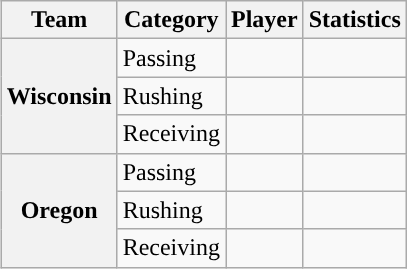<table class="wikitable" style="float:right">
<tr>
<th>Team</th>
<th>Category</th>
<th>Player</th>
<th>Statistics</th>
</tr>
<tr>
<th rowspan=3>Wisconsin</th>
<td>Passing</td>
<td></td>
<td></td>
</tr>
<tr>
<td>Rushing</td>
<td></td>
<td></td>
</tr>
<tr>
<td>Receiving</td>
<td></td>
<td></td>
</tr>
<tr>
<th rowspan=3>Oregon</th>
<td>Passing</td>
<td></td>
<td></td>
</tr>
<tr>
<td>Rushing</td>
<td></td>
<td></td>
</tr>
<tr>
<td>Receiving</td>
<td></td>
<td></td>
</tr>
</table>
